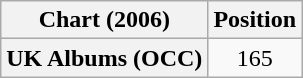<table class="wikitable plainrowheaders" style="text-align:center">
<tr>
<th scope="col">Chart (2006)</th>
<th scope="col">Position</th>
</tr>
<tr>
<th scope="row">UK Albums (OCC)</th>
<td>165</td>
</tr>
</table>
